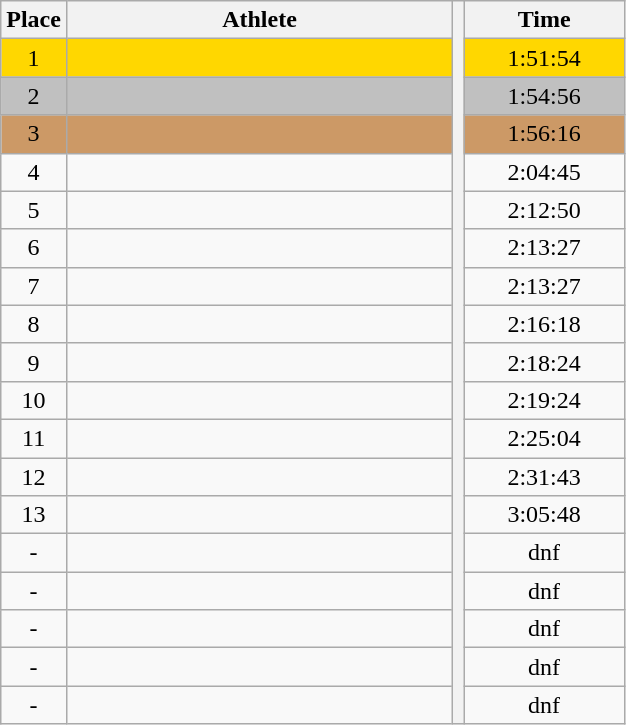<table class="wikitable" style="text-align:center">
<tr>
<th>Place</th>
<th width=250>Athlete</th>
<th rowspan=27></th>
<th width=100>Time</th>
</tr>
<tr bgcolor=gold>
<td>1</td>
<td align=left></td>
<td>1:51:54</td>
</tr>
<tr bgcolor=silver>
<td>2</td>
<td align=left></td>
<td>1:54:56</td>
</tr>
<tr bgcolor=cc9966>
<td>3</td>
<td align=left></td>
<td>1:56:16</td>
</tr>
<tr>
<td>4</td>
<td align=left></td>
<td>2:04:45</td>
</tr>
<tr>
<td>5</td>
<td align=left></td>
<td>2:12:50</td>
</tr>
<tr>
<td>6</td>
<td align=left></td>
<td>2:13:27</td>
</tr>
<tr>
<td>7</td>
<td align=left></td>
<td>2:13:27</td>
</tr>
<tr>
<td>8</td>
<td align=left></td>
<td>2:16:18</td>
</tr>
<tr>
<td>9</td>
<td align=left></td>
<td>2:18:24</td>
</tr>
<tr>
<td>10</td>
<td align=left></td>
<td>2:19:24</td>
</tr>
<tr>
<td>11</td>
<td align=left></td>
<td>2:25:04</td>
</tr>
<tr>
<td>12</td>
<td align=left></td>
<td>2:31:43</td>
</tr>
<tr>
<td>13</td>
<td align=left></td>
<td>3:05:48</td>
</tr>
<tr>
<td>-</td>
<td align=left></td>
<td>dnf</td>
</tr>
<tr>
<td>-</td>
<td align=left></td>
<td>dnf</td>
</tr>
<tr>
<td>-</td>
<td align=left></td>
<td>dnf</td>
</tr>
<tr>
<td>-</td>
<td align=left></td>
<td>dnf</td>
</tr>
<tr>
<td>-</td>
<td align=left></td>
<td>dnf</td>
</tr>
</table>
